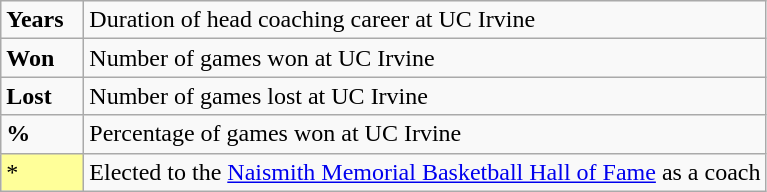<table class="wikitable">
<tr>
<td><strong>Years</strong></td>
<td>Duration of head coaching career at UC Irvine</td>
</tr>
<tr>
<td><strong>Won</strong></td>
<td>Number of games won at UC Irvine</td>
</tr>
<tr>
<td><strong>Lost</strong></td>
<td>Number of games lost at UC Irvine</td>
</tr>
<tr>
<td><strong>%</strong></td>
<td>Percentage of games won at UC Irvine</td>
</tr>
<tr>
<td style="background-color:#FFFF99; border:1px solid #aaaaaa; width:3em">*</td>
<td>Elected to the <a href='#'>Naismith Memorial Basketball Hall of Fame</a> as a coach</td>
</tr>
</table>
